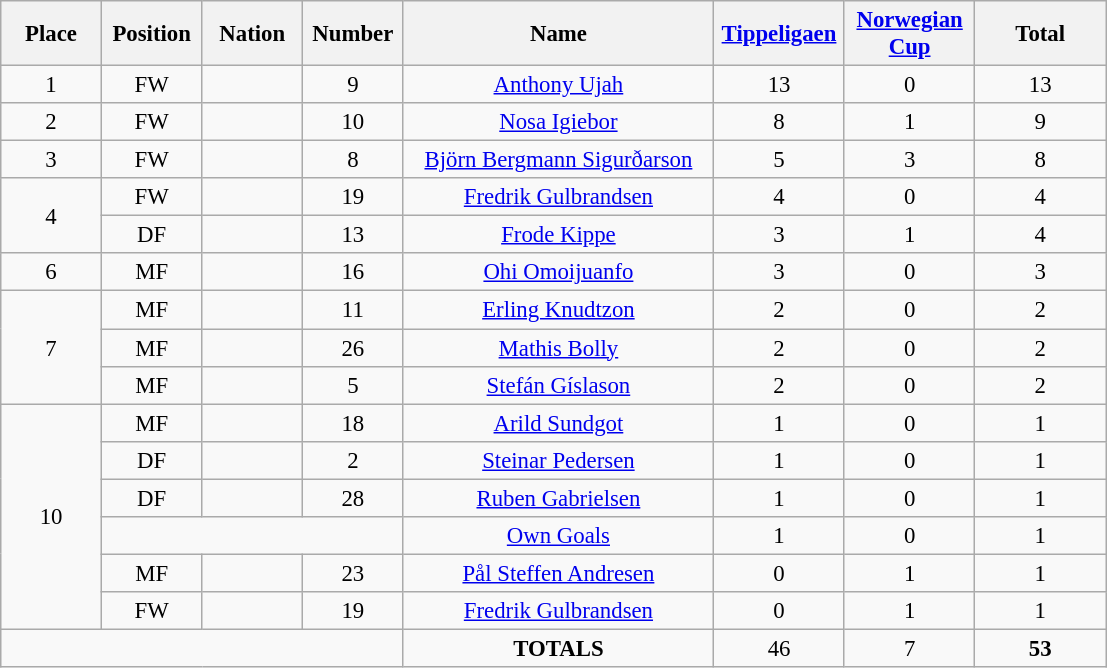<table class="wikitable" style="font-size: 95%; text-align: center;">
<tr>
<th width=60>Place</th>
<th width=60>Position</th>
<th width=60>Nation</th>
<th width=60>Number</th>
<th width=200>Name</th>
<th width=80><a href='#'>Tippeligaen</a></th>
<th width=80><a href='#'>Norwegian Cup</a></th>
<th width=80><strong>Total</strong></th>
</tr>
<tr>
<td>1</td>
<td>FW</td>
<td></td>
<td>9</td>
<td><a href='#'>Anthony Ujah</a></td>
<td>13</td>
<td>0</td>
<td>13</td>
</tr>
<tr>
<td>2</td>
<td>FW</td>
<td></td>
<td>10</td>
<td><a href='#'>Nosa Igiebor</a></td>
<td>8</td>
<td>1</td>
<td>9</td>
</tr>
<tr>
<td>3</td>
<td>FW</td>
<td></td>
<td>8</td>
<td><a href='#'>Björn Bergmann Sigurðarson</a></td>
<td>5</td>
<td>3</td>
<td>8</td>
</tr>
<tr>
<td rowspan="2">4</td>
<td>FW</td>
<td></td>
<td>19</td>
<td><a href='#'>Fredrik Gulbrandsen</a></td>
<td>4</td>
<td>0</td>
<td>4</td>
</tr>
<tr>
<td>DF</td>
<td></td>
<td>13</td>
<td><a href='#'>Frode Kippe</a></td>
<td>3</td>
<td>1</td>
<td>4</td>
</tr>
<tr>
<td>6</td>
<td>MF</td>
<td></td>
<td>16</td>
<td><a href='#'>Ohi Omoijuanfo</a></td>
<td>3</td>
<td>0</td>
<td>3</td>
</tr>
<tr>
<td rowspan="3">7</td>
<td>MF</td>
<td></td>
<td>11</td>
<td><a href='#'>Erling Knudtzon</a></td>
<td>2</td>
<td>0</td>
<td>2</td>
</tr>
<tr>
<td>MF</td>
<td></td>
<td>26</td>
<td><a href='#'>Mathis Bolly</a></td>
<td>2</td>
<td>0</td>
<td>2</td>
</tr>
<tr>
<td>MF</td>
<td></td>
<td>5</td>
<td><a href='#'>Stefán Gíslason</a></td>
<td>2</td>
<td>0</td>
<td>2</td>
</tr>
<tr>
<td rowspan="6">10</td>
<td>MF</td>
<td></td>
<td>18</td>
<td><a href='#'>Arild Sundgot</a></td>
<td>1</td>
<td>0</td>
<td>1</td>
</tr>
<tr>
<td>DF</td>
<td></td>
<td>2</td>
<td><a href='#'>Steinar Pedersen</a></td>
<td>1</td>
<td>0</td>
<td>1</td>
</tr>
<tr>
<td>DF</td>
<td></td>
<td>28</td>
<td><a href='#'>Ruben Gabrielsen</a></td>
<td>1</td>
<td>0</td>
<td>1</td>
</tr>
<tr>
<td colspan="3"></td>
<td><a href='#'>Own Goals</a></td>
<td>1</td>
<td>0</td>
<td>1</td>
</tr>
<tr>
<td>MF</td>
<td></td>
<td>23</td>
<td><a href='#'>Pål Steffen Andresen</a></td>
<td>0</td>
<td>1</td>
<td>1</td>
</tr>
<tr>
<td>FW</td>
<td></td>
<td>19</td>
<td><a href='#'>Fredrik Gulbrandsen</a></td>
<td>0</td>
<td>1</td>
<td>1</td>
</tr>
<tr>
<td colspan="4"></td>
<td><strong>TOTALS</strong></td>
<td>46</td>
<td>7</td>
<td><strong>53</strong></td>
</tr>
</table>
